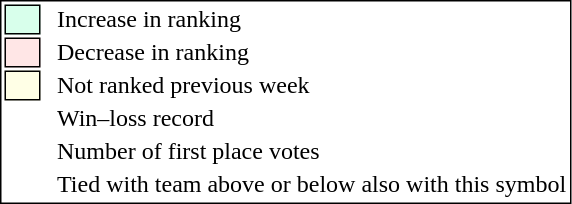<table style="border:1px solid black;">
<tr>
<td style="background:#D8FFEB; width:20px; border:1px solid black;"></td>
<td> </td>
<td>Increase in ranking</td>
</tr>
<tr>
<td style="background:#FFE6E6; width:20px; border:1px solid black;"></td>
<td> </td>
<td>Decrease in ranking</td>
</tr>
<tr>
<td style="background:#FFFFE6; width:20px; border:1px solid black;"></td>
<td> </td>
<td>Not ranked previous week</td>
</tr>
<tr>
<td></td>
<td> </td>
<td>Win–loss record</td>
</tr>
<tr>
<td></td>
<td> </td>
<td>Number of first place votes</td>
</tr>
<tr>
<td></td>
<td></td>
<td>Tied with team above or below also with this symbol</td>
</tr>
</table>
